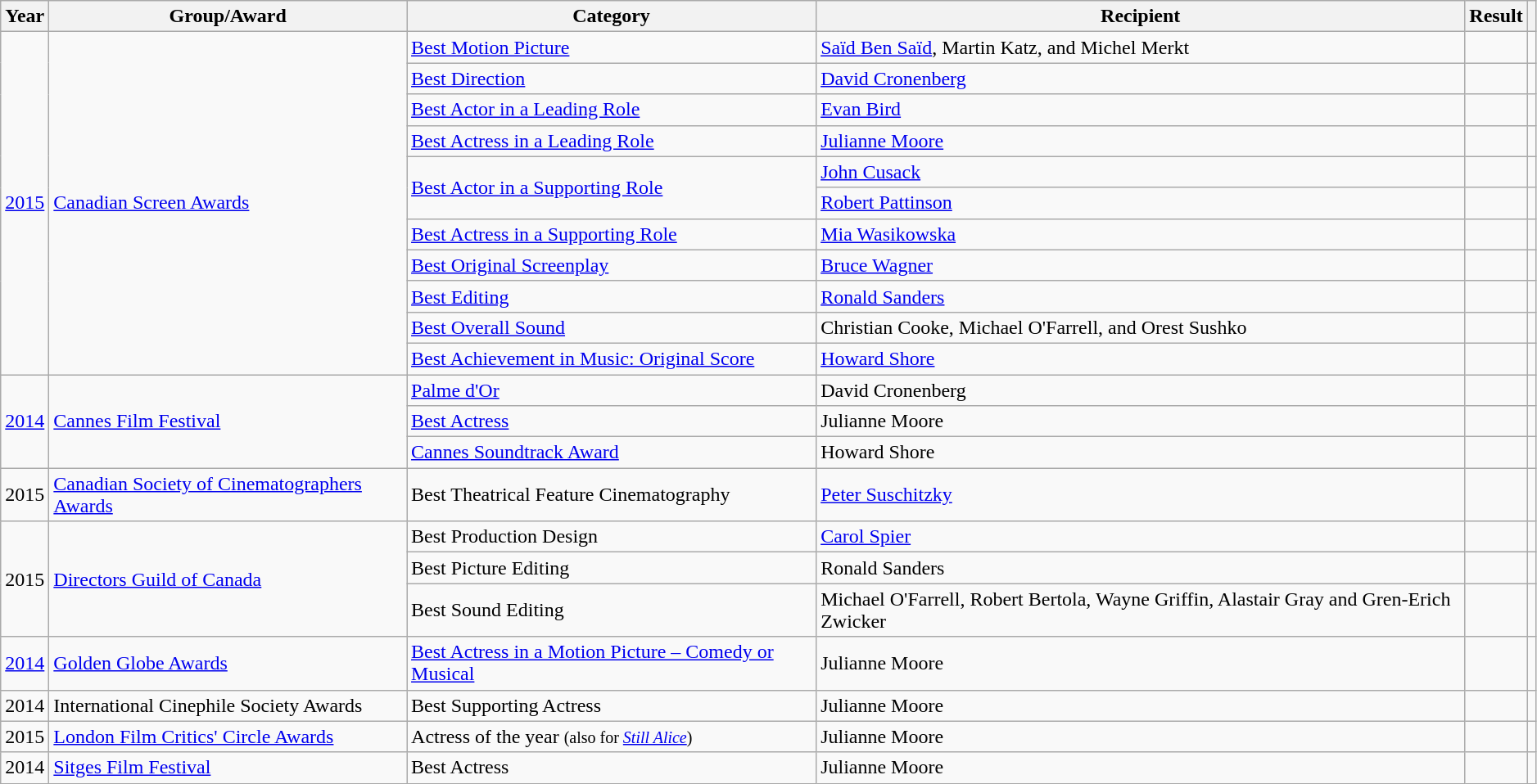<table class="wikitable sortable" style="width: 99%;">
<tr>
<th>Year</th>
<th>Group/Award</th>
<th>Category</th>
<th>Recipient</th>
<th>Result</th>
<th scope="col" class="unsortable"></th>
</tr>
<tr>
<td rowspan="11"><a href='#'>2015</a></td>
<td rowspan="11"><a href='#'>Canadian Screen Awards</a></td>
<td><a href='#'>Best Motion Picture</a></td>
<td><a href='#'>Saïd Ben Saïd</a>, Martin Katz, and Michel Merkt</td>
<td></td>
<td align="center"></td>
</tr>
<tr>
<td><a href='#'>Best Direction</a></td>
<td><a href='#'>David Cronenberg</a></td>
<td></td>
<td align="center"></td>
</tr>
<tr>
<td><a href='#'>Best Actor in a Leading Role</a></td>
<td><a href='#'>Evan Bird</a></td>
<td></td>
<td align="center"></td>
</tr>
<tr>
<td><a href='#'>Best Actress in a Leading Role</a></td>
<td><a href='#'>Julianne Moore</a></td>
<td></td>
<td align="center"></td>
</tr>
<tr>
<td rowspan="2"><a href='#'>Best Actor in a Supporting Role</a></td>
<td><a href='#'>John Cusack</a></td>
<td></td>
<td align="center"></td>
</tr>
<tr>
<td><a href='#'>Robert Pattinson</a></td>
<td></td>
<td align="center"></td>
</tr>
<tr>
<td><a href='#'>Best Actress in a Supporting Role</a></td>
<td><a href='#'>Mia Wasikowska</a></td>
<td></td>
<td align="center"></td>
</tr>
<tr>
<td><a href='#'>Best Original Screenplay</a></td>
<td><a href='#'>Bruce Wagner</a></td>
<td></td>
<td align="center"></td>
</tr>
<tr>
<td><a href='#'>Best Editing</a></td>
<td><a href='#'>Ronald Sanders</a></td>
<td></td>
<td align="center"></td>
</tr>
<tr>
<td><a href='#'>Best Overall Sound</a></td>
<td>Christian Cooke, Michael O'Farrell, and Orest Sushko</td>
<td></td>
<td align="center"></td>
</tr>
<tr>
<td><a href='#'>Best Achievement in Music: Original Score</a></td>
<td><a href='#'>Howard Shore</a></td>
<td></td>
<td align="center"></td>
</tr>
<tr>
<td rowspan="3"><a href='#'>2014</a></td>
<td rowspan="3"><a href='#'>Cannes Film Festival</a></td>
<td><a href='#'>Palme d'Or</a></td>
<td>David Cronenberg</td>
<td></td>
<td align="center"></td>
</tr>
<tr>
<td><a href='#'>Best Actress</a></td>
<td>Julianne Moore</td>
<td></td>
<td align="center"></td>
</tr>
<tr>
<td><a href='#'>Cannes Soundtrack Award</a></td>
<td>Howard Shore</td>
<td></td>
<td align="center"></td>
</tr>
<tr>
<td>2015</td>
<td><a href='#'>Canadian Society of Cinematographers Awards</a></td>
<td>Best Theatrical Feature Cinematography</td>
<td><a href='#'>Peter Suschitzky</a></td>
<td></td>
<td align="center"></td>
</tr>
<tr>
<td rowspan="3">2015</td>
<td rowspan="3"><a href='#'>Directors Guild of Canada</a></td>
<td>Best Production Design</td>
<td><a href='#'>Carol Spier</a></td>
<td></td>
<td align="center"></td>
</tr>
<tr>
<td>Best Picture Editing</td>
<td>Ronald Sanders</td>
<td></td>
<td align="center"></td>
</tr>
<tr>
<td>Best Sound Editing</td>
<td>Michael O'Farrell, Robert Bertola, Wayne Griffin, Alastair Gray and Gren-Erich Zwicker</td>
<td></td>
<td align="center"></td>
</tr>
<tr>
<td><a href='#'>2014</a></td>
<td><a href='#'>Golden Globe Awards</a></td>
<td><a href='#'>Best Actress in a Motion Picture – Comedy or Musical</a></td>
<td>Julianne Moore</td>
<td></td>
<td align="center"></td>
</tr>
<tr>
<td>2014</td>
<td>International Cinephile Society Awards</td>
<td>Best Supporting Actress</td>
<td>Julianne Moore</td>
<td></td>
<td align="center"></td>
</tr>
<tr>
<td>2015</td>
<td><a href='#'>London Film Critics' Circle Awards</a></td>
<td>Actress of the year <small>(also for <em><a href='#'>Still Alice</a></em>)</small></td>
<td>Julianne Moore</td>
<td></td>
<td align="center"></td>
</tr>
<tr>
<td>2014</td>
<td><a href='#'>Sitges Film Festival</a></td>
<td>Best Actress</td>
<td>Julianne Moore</td>
<td></td>
<td align="center"></td>
</tr>
</table>
